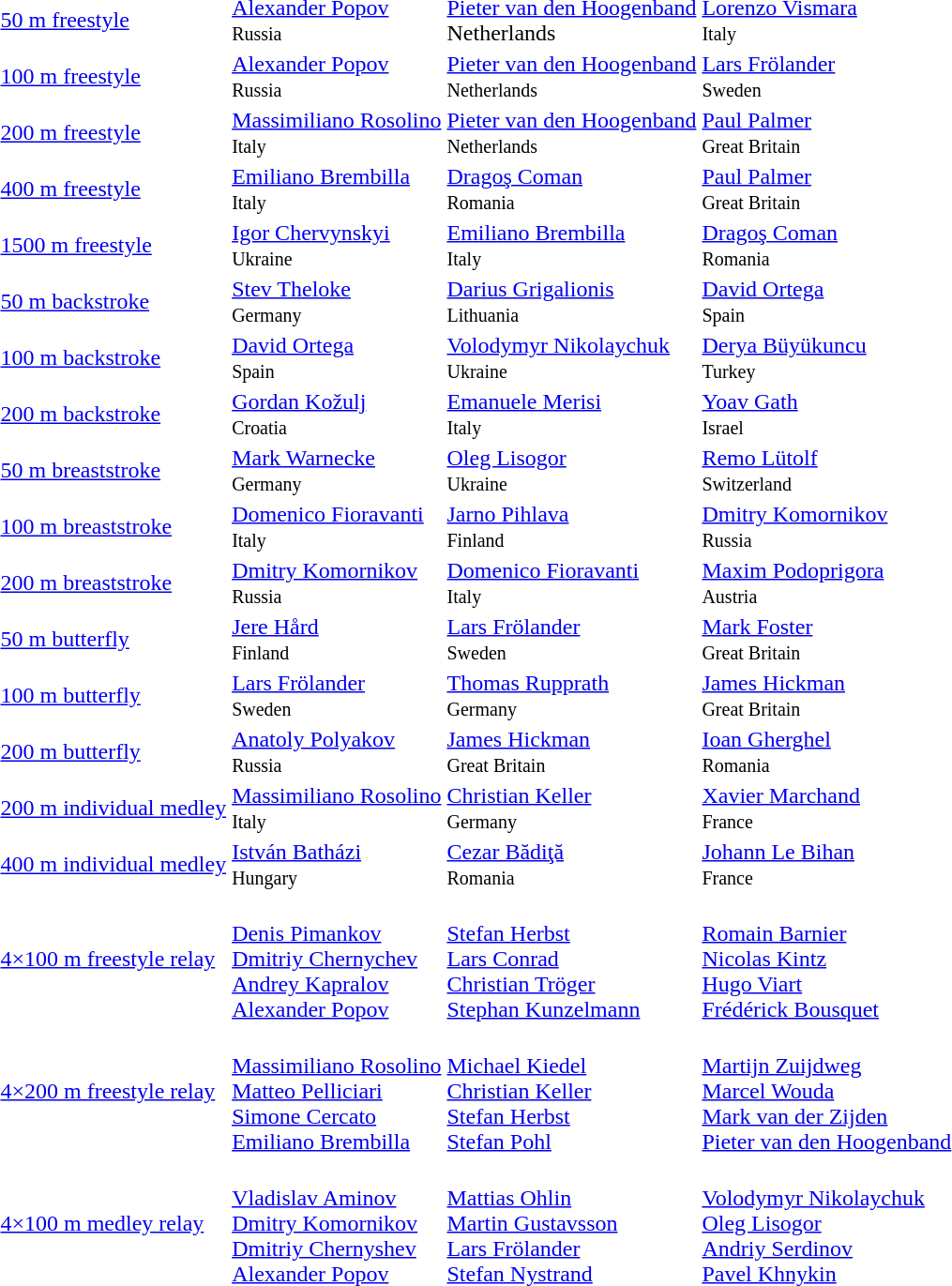<table>
<tr>
<td><a href='#'>50 m freestyle</a></td>
<td> <a href='#'>Alexander Popov</a><br><small>Russia</small></td>
<td> <a href='#'>Pieter van den Hoogenband</a><br>Netherlands</td>
<td> <a href='#'>Lorenzo Vismara</a><br><small>Italy</small></td>
</tr>
<tr>
<td><a href='#'>100 m freestyle</a></td>
<td> <a href='#'>Alexander Popov</a><br><small>Russia</small></td>
<td> <a href='#'>Pieter van den Hoogenband</a><br><small>Netherlands</small></td>
<td> <a href='#'>Lars Frölander</a><br><small>Sweden</small></td>
</tr>
<tr>
<td><a href='#'>200 m freestyle</a></td>
<td> <a href='#'>Massimiliano Rosolino</a><br><small>Italy</small></td>
<td> <a href='#'>Pieter van den Hoogenband</a><br><small>Netherlands</small></td>
<td> <a href='#'>Paul Palmer</a><br><small>Great Britain</small></td>
</tr>
<tr>
<td><a href='#'>400 m freestyle</a></td>
<td> <a href='#'>Emiliano Brembilla</a><br><small>Italy</small></td>
<td> <a href='#'>Dragoş Coman</a><br><small>Romania</small></td>
<td> <a href='#'>Paul Palmer</a><br><small>Great Britain</small></td>
</tr>
<tr>
<td><a href='#'>1500 m freestyle</a></td>
<td> <a href='#'>Igor Chervynskyi</a><br><small>Ukraine</small></td>
<td> <a href='#'>Emiliano Brembilla</a><br><small>Italy</small></td>
<td> <a href='#'>Dragoş Coman</a><br><small>Romania</small></td>
</tr>
<tr>
<td><a href='#'>50 m backstroke</a></td>
<td> <a href='#'>Stev Theloke</a><br><small>Germany</small></td>
<td> <a href='#'>Darius Grigalionis</a><br><small>Lithuania</small></td>
<td> <a href='#'>David Ortega</a><br><small>Spain</small></td>
</tr>
<tr>
<td><a href='#'>100 m backstroke</a></td>
<td> <a href='#'>David Ortega</a><br><small>Spain</small></td>
<td> <a href='#'>Volodymyr Nikolaychuk</a><br><small>Ukraine</small></td>
<td> <a href='#'>Derya Büyükuncu</a><br><small>Turkey</small></td>
</tr>
<tr>
<td><a href='#'>200 m backstroke</a></td>
<td> <a href='#'>Gordan Kožulj</a><br><small>Croatia</small></td>
<td> <a href='#'>Emanuele Merisi</a><br><small>Italy</small></td>
<td> <a href='#'>Yoav Gath</a><br><small>Israel</small></td>
</tr>
<tr>
<td><a href='#'>50 m breaststroke</a></td>
<td> <a href='#'>Mark Warnecke</a><br><small>Germany</small></td>
<td> <a href='#'>Oleg Lisogor</a><br><small>Ukraine</small></td>
<td> <a href='#'>Remo Lütolf</a><br><small>Switzerland</small></td>
</tr>
<tr>
<td><a href='#'>100 m breaststroke</a></td>
<td> <a href='#'>Domenico Fioravanti</a><br><small>Italy</small></td>
<td> <a href='#'>Jarno Pihlava</a><br><small>Finland</small></td>
<td> <a href='#'>Dmitry Komornikov</a><br><small>Russia</small></td>
</tr>
<tr>
<td><a href='#'>200 m breaststroke</a></td>
<td> <a href='#'>Dmitry Komornikov</a><br><small>Russia</small></td>
<td> <a href='#'>Domenico Fioravanti</a><br><small>Italy</small></td>
<td> <a href='#'>Maxim Podoprigora</a><br><small>Austria</small></td>
</tr>
<tr>
<td><a href='#'>50 m butterfly</a></td>
<td> <a href='#'>Jere Hård</a><br><small>Finland</small></td>
<td> <a href='#'>Lars Frölander</a><br><small>Sweden</small></td>
<td> <a href='#'>Mark Foster</a><br><small>Great Britain</small></td>
</tr>
<tr>
<td><a href='#'>100 m butterfly</a></td>
<td> <a href='#'>Lars Frölander</a><br><small>Sweden</small></td>
<td> <a href='#'>Thomas Rupprath</a><br><small>Germany</small></td>
<td> <a href='#'>James Hickman</a><br><small>Great Britain</small></td>
</tr>
<tr>
<td><a href='#'>200 m butterfly</a></td>
<td> <a href='#'>Anatoly Polyakov</a><br><small>Russia</small></td>
<td> <a href='#'>James Hickman</a><br><small>Great Britain</small></td>
<td> <a href='#'>Ioan Gherghel</a><br><small>Romania</small></td>
</tr>
<tr>
<td><a href='#'>200 m individual medley</a></td>
<td> <a href='#'>Massimiliano Rosolino</a><br><small>Italy</small></td>
<td> <a href='#'>Christian Keller</a><br><small>Germany</small></td>
<td> <a href='#'>Xavier Marchand</a><br><small>France</small></td>
</tr>
<tr>
<td><a href='#'>400 m individual medley</a></td>
<td> <a href='#'>István Batházi</a><br><small>Hungary</small></td>
<td> <a href='#'>Cezar Bădiţă</a><br><small>Romania</small></td>
<td> <a href='#'>Johann Le Bihan</a><br><small>France</small></td>
</tr>
<tr>
<td><a href='#'>4×100 m freestyle relay</a></td>
<td><br> <a href='#'>Denis Pimankov</a><br> <a href='#'>Dmitriy Chernychev</a><br> <a href='#'>Andrey Kapralov</a><br> <a href='#'>Alexander Popov</a></td>
<td><br> <a href='#'>Stefan Herbst</a><br> <a href='#'>Lars Conrad</a><br> <a href='#'>Christian Tröger</a><br> <a href='#'>Stephan Kunzelmann</a></td>
<td><br> <a href='#'>Romain Barnier</a><br> <a href='#'>Nicolas Kintz</a><br> <a href='#'>Hugo Viart</a><br> <a href='#'>Frédérick Bousquet</a></td>
</tr>
<tr>
<td><a href='#'>4×200 m freestyle relay</a></td>
<td><br> <a href='#'>Massimiliano Rosolino</a><br> <a href='#'>Matteo Pelliciari</a><br> <a href='#'>Simone Cercato</a><br> <a href='#'>Emiliano Brembilla</a></td>
<td><br> <a href='#'>Michael Kiedel</a><br> <a href='#'>Christian Keller</a><br> <a href='#'>Stefan Herbst</a><br> <a href='#'>Stefan Pohl</a></td>
<td><br> <a href='#'>Martijn Zuijdweg</a><br> <a href='#'>Marcel Wouda</a><br> <a href='#'>Mark van der Zijden</a><br> <a href='#'>Pieter van den Hoogenband</a></td>
</tr>
<tr>
<td><a href='#'>4×100 m medley relay</a></td>
<td><br> <a href='#'>Vladislav Aminov</a><br> <a href='#'>Dmitry Komornikov</a><br> <a href='#'>Dmitriy Chernyshev</a><br> <a href='#'>Alexander Popov</a></td>
<td><br> <a href='#'>Mattias Ohlin</a><br> <a href='#'>Martin Gustavsson</a><br> <a href='#'>Lars Frölander</a><br> <a href='#'>Stefan Nystrand</a></td>
<td><br> <a href='#'>Volodymyr Nikolaychuk</a><br> <a href='#'>Oleg Lisogor</a><br> <a href='#'>Andriy Serdinov</a><br> <a href='#'>Pavel Khnykin</a></td>
</tr>
</table>
